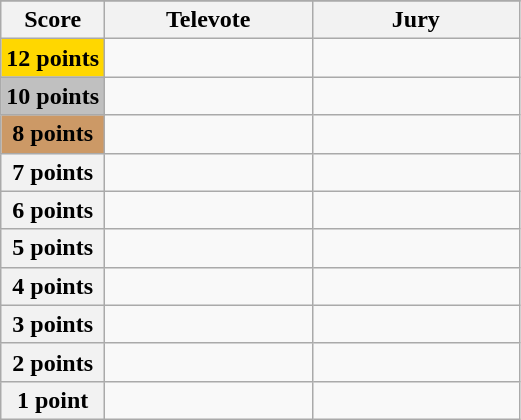<table class="wikitable">
<tr>
</tr>
<tr>
<th scope="col" width="20%">Score</th>
<th scope="col" width="40%">Televote</th>
<th scope="col" width="40%">Jury</th>
</tr>
<tr>
<th scope="row" style="background:gold">12 points</th>
<td></td>
<td></td>
</tr>
<tr>
<th scope="row" style="background:silver">10 points</th>
<td></td>
<td></td>
</tr>
<tr>
<th scope="row" style="background:#CC9966">8 points</th>
<td></td>
<td></td>
</tr>
<tr>
<th scope="row">7 points</th>
<td></td>
<td></td>
</tr>
<tr>
<th scope="row">6 points</th>
<td></td>
<td></td>
</tr>
<tr>
<th scope="row">5 points</th>
<td></td>
<td></td>
</tr>
<tr>
<th scope="row">4 points</th>
<td></td>
<td></td>
</tr>
<tr>
<th scope="row">3 points</th>
<td></td>
<td></td>
</tr>
<tr>
<th scope="row">2 points</th>
<td></td>
<td></td>
</tr>
<tr>
<th scope="row">1 point</th>
<td></td>
<td></td>
</tr>
</table>
